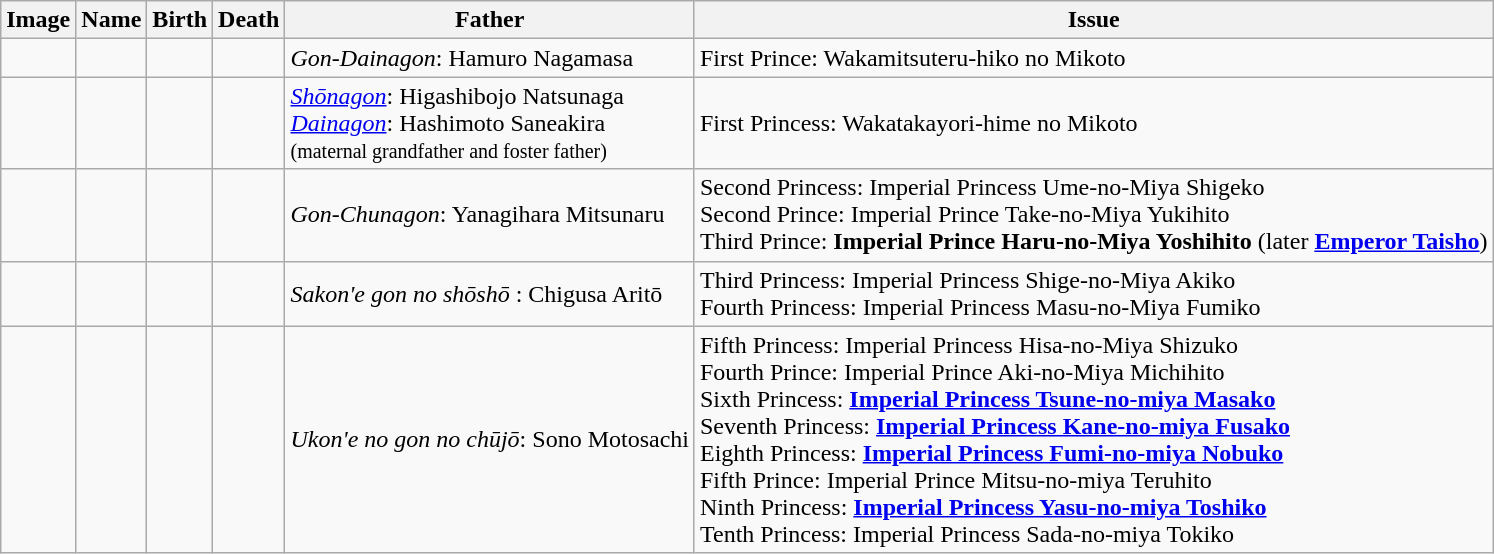<table class="wikitable sortable">
<tr>
<th class="unsortable">Image</th>
<th>Name</th>
<th>Birth</th>
<th>Death</th>
<th>Father</th>
<th class="unsortable">Issue</th>
</tr>
<tr>
<td></td>
<td></td>
<td align="center"></td>
<td align="center"></td>
<td><em>Gon-Dainagon</em>: Hamuro Nagamasa</td>
<td>First Prince: Wakamitsuteru-hiko no Mikoto</td>
</tr>
<tr>
<td></td>
<td></td>
<td align="center"></td>
<td align="center"></td>
<td><em><a href='#'>Shōnagon</a></em>: Higashibojo Natsunaga<br> <em><a href='#'>Dainagon</a></em>: Hashimoto Saneakira<br><small> (maternal grandfather and foster father)</small></td>
<td>First Princess: Wakatakayori-hime no Mikoto</td>
</tr>
<tr>
<td></td>
<td></td>
<td align="center"></td>
<td align="center"></td>
<td><em>Gon-Chunagon</em>: Yanagihara Mitsunaru</td>
<td>Second Princess: Imperial Princess Ume-no-Miya Shigeko<br>Second Prince: Imperial Prince Take-no-Miya Yukihito<br>Third Prince: <strong>Imperial Prince Haru-no-Miya Yoshihito</strong> (later <strong><a href='#'>Emperor Taisho</a></strong>)</td>
</tr>
<tr>
<td></td>
<td></td>
<td align="center"></td>
<td align="center"></td>
<td><em>Sakon'e gon no shōshō </em>: Chigusa Aritō</td>
<td>Third Princess: Imperial Princess Shige-no-Miya Akiko<br>Fourth Princess: Imperial Princess Masu-no-Miya Fumiko</td>
</tr>
<tr>
<td></td>
<td></td>
<td align="center"></td>
<td align="center"></td>
<td><em>Ukon'e no gon no chūjō</em>: Sono Motosachi</td>
<td>Fifth Princess: Imperial Princess Hisa-no-Miya Shizuko<br>Fourth Prince: Imperial Prince Aki-no-Miya Michihito<br>Sixth Princess: <strong><a href='#'>Imperial Princess Tsune-no-miya Masako</a></strong><br>Seventh Princess: <strong><a href='#'>Imperial Princess Kane-no-miya Fusako</a></strong><br>Eighth Princess: <strong><a href='#'>Imperial Princess Fumi-no-miya Nobuko</a></strong><br>Fifth Prince: Imperial Prince Mitsu-no-miya Teruhito<br>Ninth Princess: <strong><a href='#'>Imperial Princess Yasu-no-miya Toshiko</a></strong><br>Tenth Princess: Imperial Princess Sada-no-miya Tokiko</td>
</tr>
</table>
